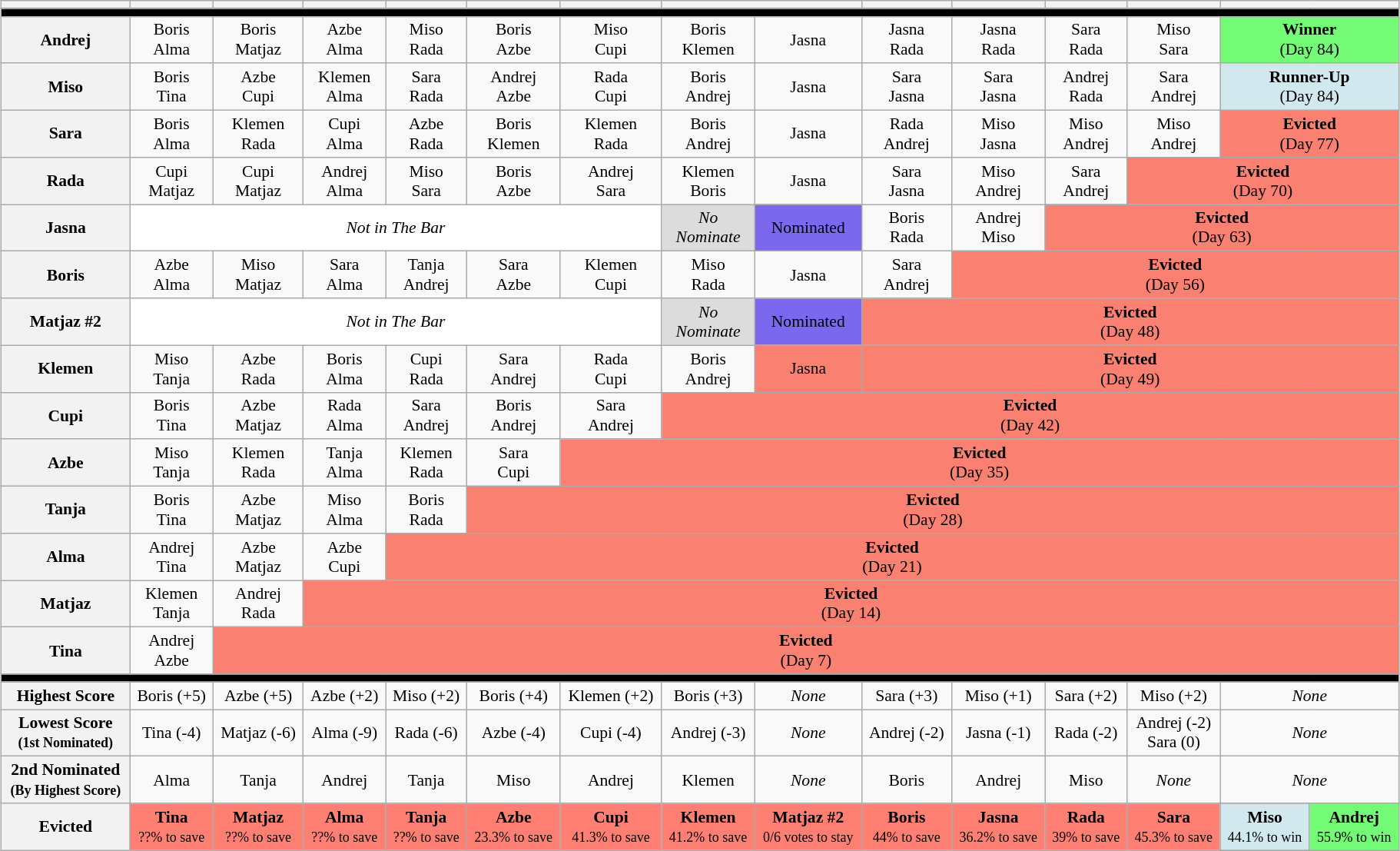<table class="wikitable" style="font-size:90%; text-align:center; width: 96%; margin-left: auto; margin-right: auto;">
<tr>
<th></th>
<th></th>
<th></th>
<th></th>
<th></th>
<th></th>
<th></th>
<th colspan="2"></th>
<th></th>
<th></th>
<th></th>
<th></th>
<th colspan=2></th>
</tr>
<tr>
<th style="background:#000000;" colspan="15"></th>
</tr>
<tr>
<th>Andrej</th>
<td><span>Boris</span><br><span>Alma</span></td>
<td><span>Boris</span><br><span>Matjaz</span></td>
<td><span>Azbe</span><br><span>Alma</span></td>
<td><span>Miso</span><br><span>Rada</span></td>
<td><span>Boris</span><br><span>Azbe</span></td>
<td><span>Miso</span><br><span>Cupi</span></td>
<td><span>Boris</span><br><span>Klemen</span></td>
<td>Jasna</td>
<td><span>Jasna</span><br><span>Rada</span></td>
<td><span>Jasna</span><br><span>Rada</span></td>
<td><span>Sara</span><br><span>Rada</span></td>
<td><span>Miso</span><br><span>Sara</span></td>
<td style="background:#73FB76" colspan=2><strong>Winner</strong> <br> (Day 84)</td>
</tr>
<tr>
<th>Miso</th>
<td><span>Boris</span><br><span>Tina</span></td>
<td><span>Azbe</span><br><span>Cupi</span></td>
<td><span>Klemen</span><br><span>Alma</span></td>
<td><span>Sara</span><br><span>Rada</span></td>
<td><span>Andrej</span><br><span>Azbe</span></td>
<td><span>Rada</span><br><span>Cupi</span></td>
<td><span>Boris</span><br><span>Andrej</span></td>
<td>Jasna</td>
<td><span>Sara</span><br><span>Jasna</span></td>
<td><span>Sara</span><br><span>Jasna</span></td>
<td><span>Andrej</span><br><span>Rada</span></td>
<td><span>Sara</span><br><span>Andrej</span></td>
<td style="background:#D1E8EF" colspan=2><strong>Runner-Up</strong> <br> (Day 84)</td>
</tr>
<tr>
<th>Sara</th>
<td><span>Boris</span><br><span>Alma</span></td>
<td><span>Klemen</span><br><span>Rada</span></td>
<td><span>Cupi</span><br><span>Alma</span></td>
<td><span>Azbe</span><br><span>Rada</span></td>
<td><span>Boris</span><br><span>Klemen</span></td>
<td><span>Klemen</span><br><span>Rada</span></td>
<td><span>Boris</span><br><span>Andrej</span></td>
<td>Jasna</td>
<td><span>Rada</span><br><span>Andrej</span></td>
<td><span>Miso</span><br><span>Jasna</span></td>
<td><span>Miso</span><br><span>Andrej</span></td>
<td><span>Miso</span><br><span>Andrej</span></td>
<td style="background:salmon; text-align:center;" colspan=2><strong>Evicted</strong> <br> (Day 77)</td>
</tr>
<tr>
<th>Rada</th>
<td><span>Cupi</span><br><span>Matjaz</span></td>
<td><span>Cupi</span><br><span>Matjaz</span></td>
<td><span>Andrej</span><br><span>Alma</span></td>
<td><span>Miso</span><br><span>Sara</span></td>
<td><span>Boris</span><br><span>Azbe</span></td>
<td><span>Andrej</span><br><span>Sara</span></td>
<td><span>Klemen</span><br><span>Boris</span></td>
<td>Jasna</td>
<td><span>Sara</span><br><span>Jasna</span></td>
<td><span>Miso</span><br><span>Andrej</span></td>
<td><span>Sara</span><br><span>Andrej</span></td>
<td style="background:salmon; text-align:center;" colspan=3><strong>Evicted</strong> <br> (Day 70)</td>
</tr>
<tr>
<th>Jasna</th>
<td style="background:white; text-align:center;" colspan=6><em>Not in The Bar</em></td>
<td style="background:#DCDCDC; text-align:center;"><em>No<br>Nominate</em></td>
<td style="background:#7b68ee;">Nominated</td>
<td><span>Boris</span><br><span>Rada</span></td>
<td><span>Andrej</span><br><span>Miso</span></td>
<td style="background:salmon; text-align:center;" colspan=4><strong>Evicted</strong> <br> (Day 63)</td>
</tr>
<tr>
<th>Boris</th>
<td><span>Azbe</span><br><span>Alma</span></td>
<td><span>Miso</span><br><span>Matjaz</span></td>
<td><span>Sara</span><br><span>Alma</span></td>
<td><span>Tanja</span><br><span>Andrej</span></td>
<td><span>Sara</span><br><span>Azbe</span></td>
<td><span>Klemen</span><br><span>Cupi</span></td>
<td><span>Miso</span><br><span>Rada</span></td>
<td>Jasna</td>
<td><span>Sara</span><br><span>Andrej</span></td>
<td style="background:salmon; text-align:center;" colspan=5><strong>Evicted</strong> <br> (Day 56)</td>
</tr>
<tr>
<th>Matjaz #2</th>
<td style="background:white; text-align:center;" colspan=6><em>Not in The Bar</em></td>
<td style="background:#DCDCDC; text-align:center;"><em>No<br>Nominate</em></td>
<td style="background:#7b68ee;">Nominated</td>
<td style="background:salmon; text-align:center;" colspan=6><strong>Evicted</strong> <br> (Day 48)</td>
</tr>
<tr>
<th>Klemen</th>
<td><span>Miso</span><br><span>Tanja</span></td>
<td><span>Azbe</span><br><span>Rada</span></td>
<td><span>Boris</span><br><span>Alma</span></td>
<td><span>Cupi</span><br><span>Rada</span></td>
<td><span>Sara</span><br><span>Andrej</span></td>
<td><span>Rada</span><br><span>Cupi</span></td>
<td><span>Boris</span><br><span>Andrej</span></td>
<td style="background:salmon; text-align:center;">Jasna</td>
<td style="background:salmon; text-align:center;" colspan=6><strong>Evicted</strong> <br> (Day 49)</td>
</tr>
<tr>
<th>Cupi</th>
<td><span>Boris</span><br><span>Tina</span></td>
<td><span>Azbe</span><br><span>Matjaz</span></td>
<td><span>Rada</span><br><span>Alma</span></td>
<td><span>Sara</span><br><span>Andrej</span></td>
<td><span>Boris</span><br><span>Andrej</span></td>
<td><span>Sara</span><br><span>Andrej</span></td>
<td style="background:salmon; text-align:center;" colspan=8><strong>Evicted</strong> <br> (Day 42)</td>
</tr>
<tr>
<th>Azbe</th>
<td><span>Miso</span><br><span>Tanja</span></td>
<td><span>Klemen</span><br><span>Rada</span></td>
<td><span>Tanja</span><br><span>Alma</span></td>
<td><span>Klemen</span><br><span>Rada</span></td>
<td><span>Sara</span><br><span>Cupi</span></td>
<td style="background:salmon; text-align:center;" colspan=9><strong>Evicted</strong> <br> (Day 35)</td>
</tr>
<tr>
<th>Tanja</th>
<td><span>Boris</span><br><span>Tina</span></td>
<td><span>Azbe</span><br><span>Matjaz</span></td>
<td><span>Miso</span><br><span>Alma</span></td>
<td><span>Boris</span><br><span>Rada</span></td>
<td style="background:salmon; text-align:center;" colspan=10><strong>Evicted</strong> <br> (Day 28)</td>
</tr>
<tr>
<th>Alma</th>
<td><span>Andrej</span><br><span>Tina</span></td>
<td><span>Azbe</span><br><span>Matjaz</span></td>
<td><span>Azbe</span><br><span>Cupi</span></td>
<td style="background:salmon; text-align:center;" colspan=11><strong>Evicted</strong> <br> (Day 21)</td>
</tr>
<tr>
<th>Matjaz</th>
<td><span>Klemen</span><br><span>Tanja</span></td>
<td><span>Andrej</span><br><span>Rada</span></td>
<td style="background:salmon; text-align:center;" colspan=12><strong>Evicted</strong> <br> (Day 14)</td>
</tr>
<tr>
<th>Tina</th>
<td><span>Andrej</span><br><span>Azbe</span></td>
<td style="background:salmon; text-align:center;" colspan=13><strong>Evicted</strong> <br> (Day 7)</td>
</tr>
<tr>
<th style="background:#000000;" colspan="15"></th>
</tr>
<tr>
<th>Highest Score</th>
<td><span>Boris (+5)</span></td>
<td><span>Azbe (+5)</span></td>
<td><span>Azbe (+2)</span></td>
<td><span>Miso (+2)</span></td>
<td><span>Boris (+4)</span></td>
<td><span>Klemen (+2)</span></td>
<td><span>Boris (+3)</span></td>
<td><em>None</em></td>
<td><span>Sara (+3)</span></td>
<td><span>Miso (+1)</span></td>
<td><span>Sara (+2)</span></td>
<td><span>Miso (+2)</span></td>
<td colspan=2><em>None</em></td>
</tr>
<tr>
<th>Lowest Score<br><small>(1st Nominated)</small></th>
<td><span>Tina (-4)</span></td>
<td><span>Matjaz (-6)</span></td>
<td><span>Alma (-9)</span></td>
<td><span>Rada (-6)</span></td>
<td><span>Azbe (-4)</span></td>
<td><span>Cupi (-4)</span></td>
<td><span>Andrej (-3)</span></td>
<td><em>None</em></td>
<td><span>Andrej (-2)</span></td>
<td><span>Jasna (-1)</span></td>
<td><span>Rada (-2)</span></td>
<td><span>Andrej (-2)<br>Sara (0)</span></td>
<td colspan=2><em>None</em></td>
</tr>
<tr>
<th>2nd Nominated<br><small>(By Highest Score)</small></th>
<td>Alma</td>
<td>Tanja</td>
<td>Andrej</td>
<td>Tanja</td>
<td>Miso</td>
<td>Andrej</td>
<td>Klemen</td>
<td><em>None</em></td>
<td>Boris</td>
<td>Andrej</td>
<td>Miso</td>
<td><em>None</em></td>
<td colspan=2><em>None</em></td>
</tr>
<tr>
<th rowspan="4">Evicted</th>
<td rowspan="4" style="background:#FF8072"><strong>Tina</strong><br><small>??% to save</small></td>
<td rowspan="4" style="background:#FF8072"><strong>Matjaz</strong><br><small>??% to save</small></td>
<td rowspan="4" style="background:#FF8072"><strong>Alma</strong><br><small>??% to save</small></td>
<td rowspan="4" style="background:#FF8072"><strong>Tanja</strong><br><small>??% to save</small></td>
<td rowspan="4" style="background:#FF8072"><strong>Azbe</strong><br><small>23.3% to save</small></td>
<td rowspan="4" style="background:#FF8072"><strong>Cupi</strong><br><small>41.3% to save</small></td>
<td rowspan="4" style="background:#FF8072"><strong>Klemen</strong><br><small>41.2% to save</small></td>
<td rowspan="4" style="background:#FF8072"><strong>Matjaz #2</strong><br><small>0/6 votes to stay</small></td>
<td rowspan="4" style="background:#FF8072"><strong>Boris</strong><br><small>44% to save</small></td>
<td rowspan="4" style="background:#FF8072"><strong>Jasna</strong><br><small>36.2% to save</small></td>
<td rowspan="4" style="background:#FF8072"><strong>Rada</strong><br><small>39% to save</small></td>
<td rowspan="4" style="background:#FF8072"><strong>Sara</strong><br><small>45.3% to save</small></td>
</tr>
<tr>
<td rowspan="1" style="background:#D1E8EF"><strong>Miso</strong><br><small>44.1% to win</small></td>
<td rowspan="1" style="background:#73FB76"><strong>Andrej</strong><br><small>55.9% to win</small></td>
</tr>
<tr>
</tr>
</table>
